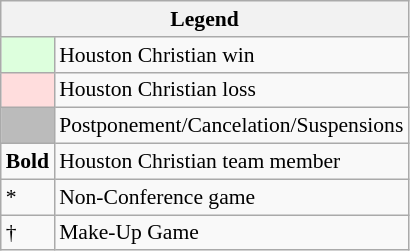<table class="wikitable" style="font-size:90%">
<tr>
<th colspan="2">Legend</th>
</tr>
<tr>
<td bgcolor="#ddffdd"> </td>
<td>Houston Christian win</td>
</tr>
<tr>
<td bgcolor="#ffdddd"> </td>
<td>Houston Christian loss</td>
</tr>
<tr>
<td bgcolor="#bbbbbb"> </td>
<td>Postponement/Cancelation/Suspensions</td>
</tr>
<tr>
<td><strong>Bold</strong></td>
<td>Houston Christian team member</td>
</tr>
<tr>
<td>*</td>
<td>Non-Conference game</td>
</tr>
<tr>
<td>†</td>
<td>Make-Up Game</td>
</tr>
</table>
